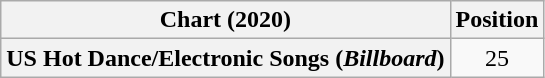<table class="wikitable plainrowheaders" style="text-align:center">
<tr>
<th scope="col">Chart (2020)</th>
<th scope="col">Position</th>
</tr>
<tr>
<th scope="row">US Hot Dance/Electronic Songs (<em>Billboard</em>)</th>
<td>25</td>
</tr>
</table>
